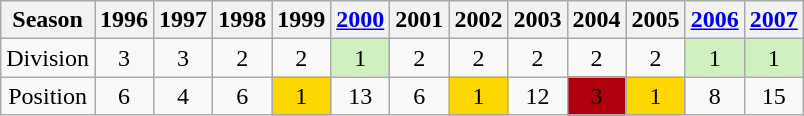<table class="wikitable" style="text-align: Center;">
<tr>
<th>Season</th>
<th>1996</th>
<th>1997</th>
<th>1998</th>
<th>1999</th>
<th><a href='#'>2000</a></th>
<th>2001</th>
<th>2002</th>
<th>2003</th>
<th>2004</th>
<th>2005</th>
<th><a href='#'>2006</a></th>
<th><a href='#'>2007</a></th>
</tr>
<tr>
<td>Division</td>
<td>3</td>
<td>3</td>
<td>2</td>
<td>2</td>
<td bgcolor=#D0F0C0>1</td>
<td>2</td>
<td>2</td>
<td>2</td>
<td>2</td>
<td>2</td>
<td bgcolor=#D0F0C0>1</td>
<td bgcolor=#D0F0C0>1</td>
</tr>
<tr>
<td>Position</td>
<td>6</td>
<td>4</td>
<td>6</td>
<td bgcolor=gold>1</td>
<td>13</td>
<td>6</td>
<td bgcolor=gold>1</td>
<td>12</td>
<td bgcolor=bronze>3</td>
<td bgcolor=gold>1</td>
<td>8</td>
<td>15</td>
</tr>
</table>
